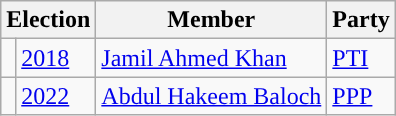<table class="wikitable">
<tr>
<th colspan="2">Election</th>
<th>Member</th>
<th>Party</th>
</tr>
<tr>
<td style="background-color: "></td>
<td><a href='#'>2018</a></td>
<td><a href='#'>Jamil Ahmed Khan</a></td>
<td><a href='#'>PTI</a></td>
</tr>
<tr>
<td style="background-color: "></td>
<td><a href='#'>2022</a></td>
<td><a href='#'>Abdul Hakeem Baloch</a></td>
<td><a href='#'>PPP</a></td>
</tr>
</table>
